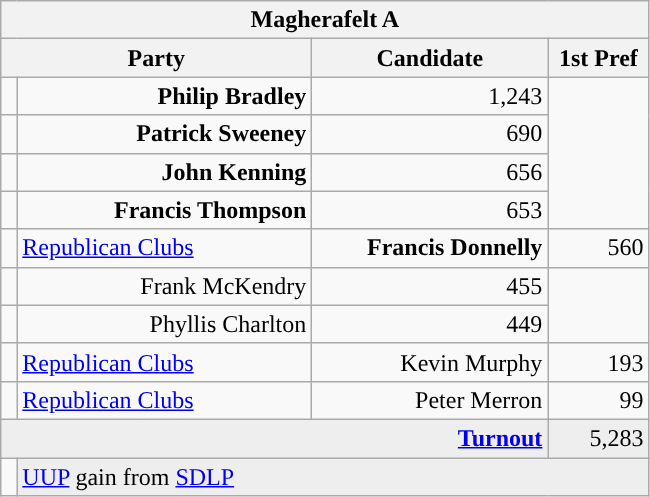<table class="wikitable">
<tr>
<th colspan="4" align="center">Magherafelt A</th>
</tr>
<tr>
<th colspan="2" align="center" width=200>Party</th>
<th width=150>Candidate</th>
<th width=60>1st Pref</th>
</tr>
<tr>
<td></td>
<td align="right"><strong>Philip Bradley</strong></td>
<td align="right">1,243</td>
</tr>
<tr>
<td></td>
<td align="right"><strong>Patrick Sweeney</strong></td>
<td align="right">690</td>
</tr>
<tr>
<td></td>
<td align="right"><strong>John Kenning</strong></td>
<td align="right">656</td>
</tr>
<tr>
<td></td>
<td align="right"><strong>Francis Thompson</strong></td>
<td align="right">653</td>
</tr>
<tr>
<td style="background-color: "></td>
<td><a href='#'>Republican Clubs</a></td>
<td align="right"><strong>Francis Donnelly</strong></td>
<td align="right">560</td>
</tr>
<tr>
<td></td>
<td align="right">Frank McKendry</td>
<td align="right">455</td>
</tr>
<tr>
<td></td>
<td align="right">Phyllis Charlton</td>
<td align="right">449</td>
</tr>
<tr>
<td style="background-color: "></td>
<td><a href='#'>Republican Clubs</a></td>
<td align="right">Kevin Murphy</td>
<td align="right">193</td>
</tr>
<tr>
<td style="background-color: "></td>
<td><a href='#'>Republican Clubs</a></td>
<td align="right">Peter Merron</td>
<td align="right">99</td>
</tr>
<tr bgcolor="EEEEEE">
<td colspan=3 align="right"><strong><a href='#'>Turnout</a></strong></td>
<td align="right">5,283</td>
</tr>
<tr>
<td bgcolor=></td>
<td colspan=3 bgcolor="EEEEEE"><a href='#'>UUP</a> gain from <a href='#'>SDLP</a></td>
</tr>
</table>
